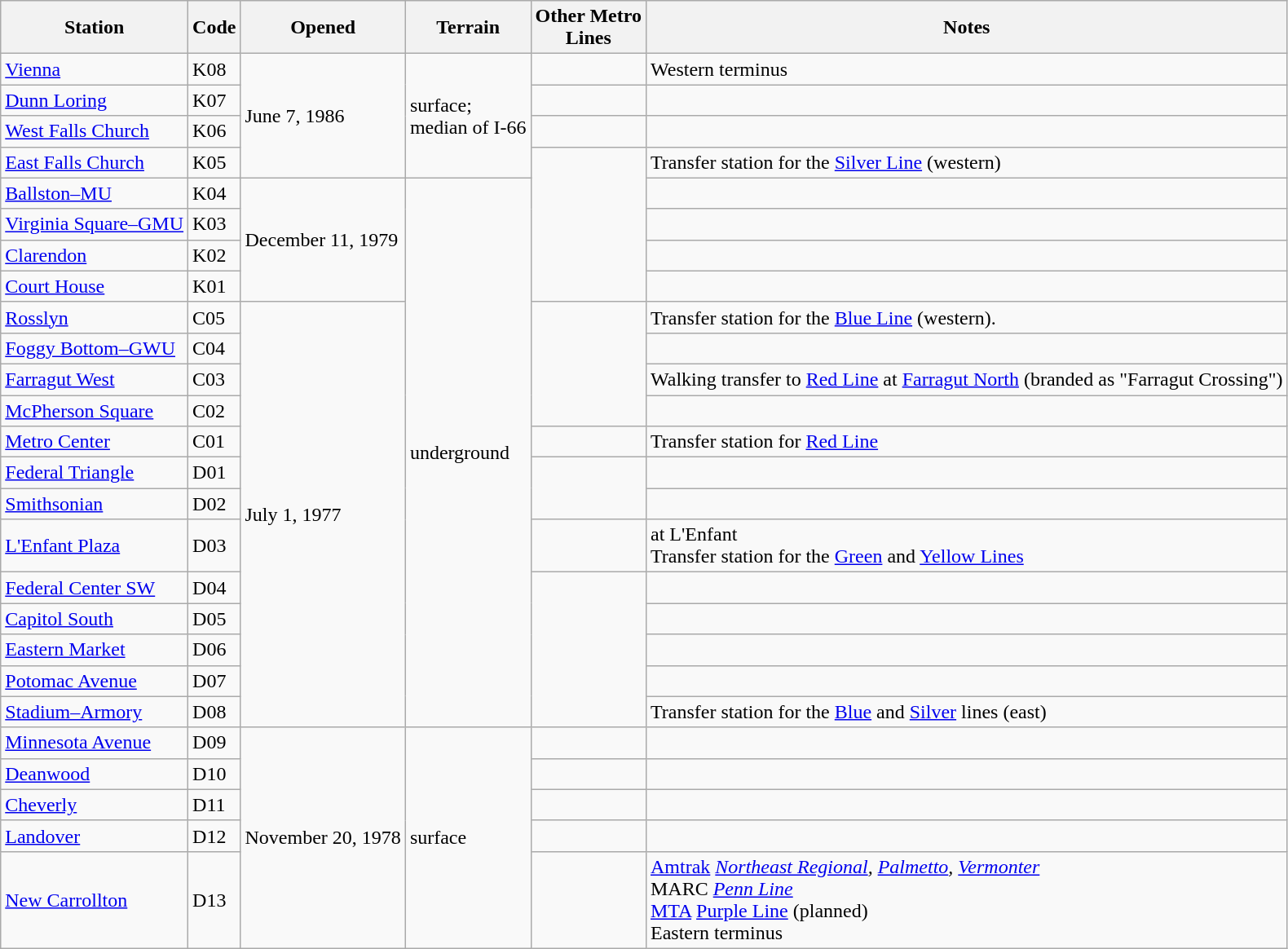<table class=wikitable>
<tr>
<th>Station</th>
<th>Code</th>
<th>Opened</th>
<th>Terrain</th>
<th>Other Metro<br>Lines</th>
<th>Notes</th>
</tr>
<tr>
<td><a href='#'>Vienna</a></td>
<td>K08</td>
<td rowspan="4">June 7, 1986</td>
<td rowspan="4">surface;<br>median of I-66</td>
<td></td>
<td>Western terminus</td>
</tr>
<tr>
<td><a href='#'>Dunn Loring</a></td>
<td>K07</td>
<td></td>
<td></td>
</tr>
<tr>
<td><a href='#'>West Falls Church</a></td>
<td>K06</td>
<td></td>
<td></td>
</tr>
<tr>
<td><a href='#'>East Falls Church</a></td>
<td>K05</td>
<td rowspan="5"></td>
<td>Transfer station for the <a href='#'>Silver Line</a> (western)</td>
</tr>
<tr>
<td><a href='#'>Ballston–MU</a></td>
<td>K04</td>
<td rowspan="4">December 11, 1979</td>
<td rowspan="17">underground</td>
<td></td>
</tr>
<tr>
<td><a href='#'>Virginia Square–GMU</a></td>
<td>K03</td>
<td></td>
</tr>
<tr>
<td><a href='#'>Clarendon</a></td>
<td>K02</td>
<td></td>
</tr>
<tr>
<td><a href='#'>Court House</a></td>
<td>K01</td>
<td></td>
</tr>
<tr>
<td><a href='#'>Rosslyn</a></td>
<td>C05</td>
<td rowspan="13">July 1, 1977</td>
<td rowspan="4"> </td>
<td>Transfer station for the <a href='#'>Blue Line</a> (western).</td>
</tr>
<tr>
<td><a href='#'>Foggy Bottom–GWU</a></td>
<td>C04</td>
<td></td>
</tr>
<tr>
<td><a href='#'>Farragut West</a></td>
<td>C03</td>
<td>Walking transfer to <a href='#'>Red Line</a> at <a href='#'>Farragut North</a> (branded as "Farragut Crossing")</td>
</tr>
<tr>
<td><a href='#'>McPherson Square</a></td>
<td>C02</td>
<td></td>
</tr>
<tr>
<td><a href='#'>Metro Center</a></td>
<td>C01</td>
<td>  </td>
<td>Transfer station for <a href='#'>Red Line</a></td>
</tr>
<tr>
<td><a href='#'>Federal Triangle</a></td>
<td>D01</td>
<td rowspan="2"> </td>
<td></td>
</tr>
<tr>
<td><a href='#'>Smithsonian</a></td>
<td>D02</td>
<td></td>
</tr>
<tr>
<td><a href='#'>L'Enfant Plaza</a></td>
<td>D03</td>
<td>   </td>
<td> at L'Enfant <br> Transfer station for the <a href='#'>Green</a> and <a href='#'>Yellow Lines</a></td>
</tr>
<tr>
<td><a href='#'>Federal Center SW</a></td>
<td>D04</td>
<td rowspan="5"> </td>
<td></td>
</tr>
<tr>
<td><a href='#'>Capitol South</a></td>
<td>D05</td>
<td></td>
</tr>
<tr>
<td><a href='#'>Eastern Market</a></td>
<td>D06</td>
<td></td>
</tr>
<tr>
<td><a href='#'>Potomac Avenue</a></td>
<td>D07</td>
<td></td>
</tr>
<tr>
<td><a href='#'>Stadium–Armory</a></td>
<td>D08</td>
<td>Transfer station for the <a href='#'>Blue</a> and <a href='#'>Silver</a> lines (east)</td>
</tr>
<tr>
<td><a href='#'>Minnesota Avenue</a></td>
<td>D09</td>
<td rowspan="5">November 20, 1978</td>
<td rowspan="5">surface</td>
<td></td>
<td></td>
</tr>
<tr>
<td><a href='#'>Deanwood</a></td>
<td>D10</td>
<td></td>
<td></td>
</tr>
<tr>
<td><a href='#'>Cheverly</a></td>
<td>D11</td>
<td></td>
<td></td>
</tr>
<tr>
<td><a href='#'>Landover</a></td>
<td>D12</td>
<td></td>
<td></td>
</tr>
<tr>
<td><a href='#'>New Carrollton</a></td>
<td>D13</td>
<td></td>
<td> <a href='#'>Amtrak</a> <em><a href='#'>Northeast Regional</a>, <a href='#'>Palmetto</a>, <a href='#'>Vermonter</a></em><br> MARC <em><a href='#'>Penn Line</a></em> <br> <a href='#'>MTA</a> <a href='#'>Purple Line</a> (planned)<br> Eastern terminus</td>
</tr>
</table>
